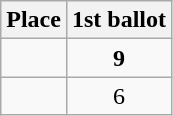<table class="wikitable" style="text-align:center">
<tr>
<th>Place</th>
<th>1st ballot</th>
</tr>
<tr>
<td style="text-align:left"><strong></strong></td>
<td><strong>9</strong></td>
</tr>
<tr>
<td style="text-align:left"></td>
<td>6</td>
</tr>
</table>
